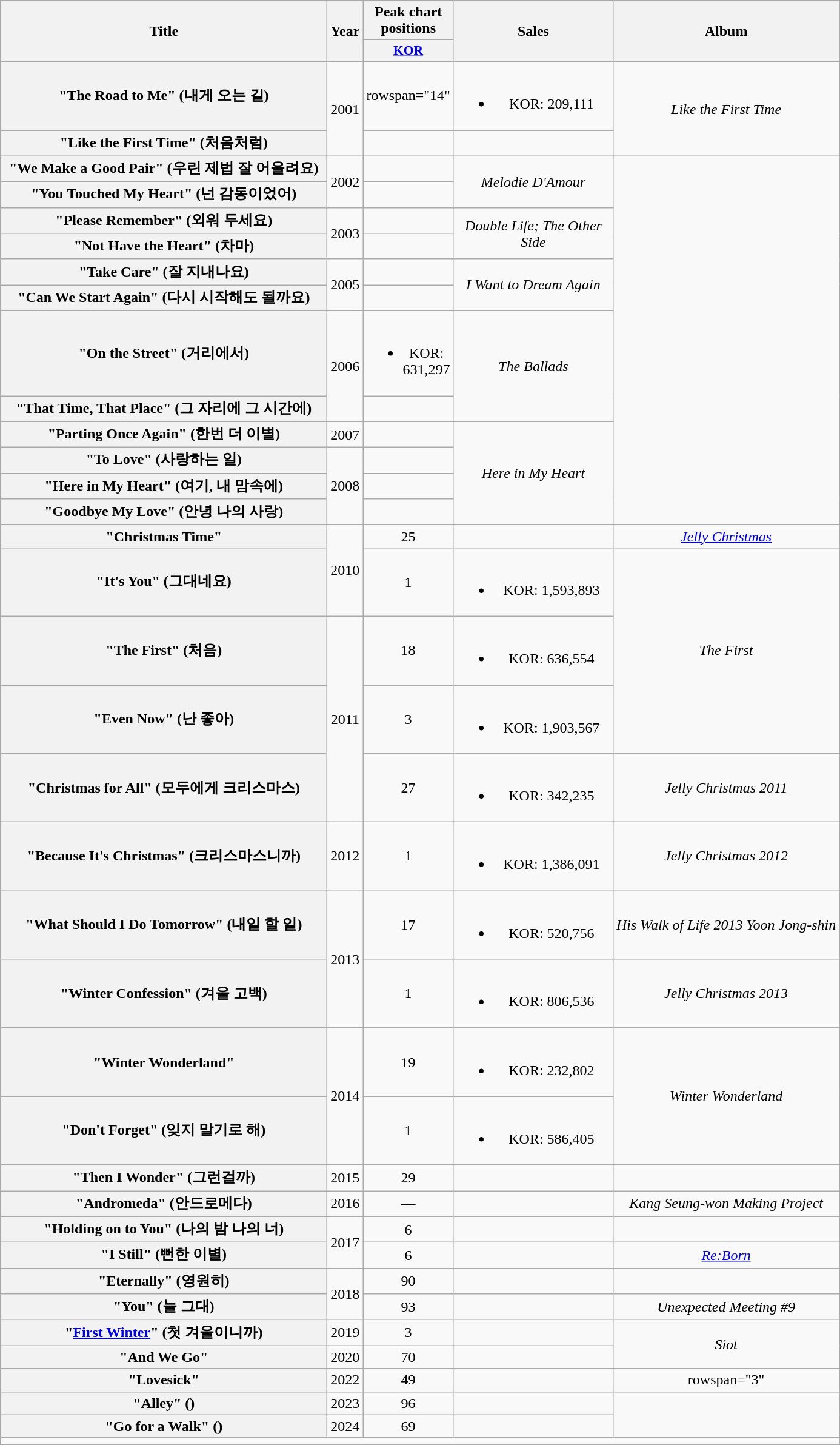<table class="wikitable plainrowheaders" style="text-align:center;">
<tr>
<th rowspan="2" scope="col" style="width:22em;">Title</th>
<th scope="col" rowspan="2">Year</th>
<th scope="col" colspan="1">Peak chart positions</th>
<th scope="col" rowspan="2" style="width:10.5em;">Sales</th>
<th scope="col" rowspan="2">Album</th>
</tr>
<tr>
<th scope="col" style="width:3em;font-size:90%;"><a href='#'>KOR</a><br></th>
</tr>
<tr>
<th scope="row">"The Road to Me" (내게 오는 길)</th>
<td rowspan="2">2001</td>
<td>rowspan="14" </td>
<td><br><ul><li>KOR: 209,111</li></ul></td>
<td rowspan="2"><em>Like the First Time</em></td>
</tr>
<tr>
<th scope="row">"Like the First Time" (처음처럼)</th>
<td></td>
</tr>
<tr>
<th scope="row">"We Make a Good Pair" (우린 제법 잘 어울려요)</th>
<td rowspan="2">2002</td>
<td></td>
<td rowspan="2"><em>Melodie D'Amour</em></td>
</tr>
<tr>
<th scope="row">"You Touched My Heart" (넌 감동이었어)</th>
<td></td>
</tr>
<tr>
<th scope="row">"Please Remember" (외워 두세요)</th>
<td rowspan="2">2003</td>
<td></td>
<td rowspan="2"><em>Double Life; The Other Side</em></td>
</tr>
<tr>
<th scope="row">"Not Have the Heart" (차마)</th>
<td></td>
</tr>
<tr>
<th scope="row">"Take Care" (잘 지내나요)</th>
<td rowspan="2">2005</td>
<td></td>
<td rowspan="2"><em>I Want to Dream Again</em></td>
</tr>
<tr>
<th scope="row">"Can We Start Again" (다시 시작해도 될까요)</th>
<td></td>
</tr>
<tr>
<th scope="row">"On the Street" (거리에서)</th>
<td rowspan="2">2006</td>
<td><br><ul><li>KOR: 631,297</li></ul></td>
<td rowspan="2"><em>The Ballads</em></td>
</tr>
<tr>
<th scope="row">"That Time, That Place" (그 자리에 그 시간에)</th>
<td></td>
</tr>
<tr>
<th scope="row">"Parting Once Again" (한번 더 이별)</th>
<td>2007</td>
<td></td>
<td rowspan="4"><em>Here in My Heart</em></td>
</tr>
<tr>
<th scope="row">"To Love" (사랑하는 일)</th>
<td rowspan="3">2008</td>
<td></td>
</tr>
<tr>
<th scope="row">"Here in My Heart" (여기, 내 맘속에)</th>
<td></td>
</tr>
<tr>
<th scope="row">"Goodbye My Love" (안녕 나의 사랑)</th>
<td></td>
</tr>
<tr>
<th scope="row">"Christmas Time" </th>
<td rowspan="2">2010</td>
<td>25</td>
<td></td>
<td><em><a href='#'>Jelly Christmas</a></em></td>
</tr>
<tr>
<th scope="row">"It's You" (그대네요) </th>
<td>1</td>
<td><br><ul><li>KOR: 1,593,893</li></ul></td>
<td rowspan="3"><em>The First</em></td>
</tr>
<tr>
<th scope="row">"The First" (처음)</th>
<td rowspan="3">2011</td>
<td>18</td>
<td><br><ul><li>KOR: 636,554</li></ul></td>
</tr>
<tr>
<th scope="row">"Even Now" (난 좋아)</th>
<td>3</td>
<td><br><ul><li>KOR: 1,903,567</li></ul></td>
</tr>
<tr>
<th scope="row">"Christmas for All" (모두에게 크리스마스) </th>
<td>27</td>
<td><br><ul><li>KOR: 342,235</li></ul></td>
<td><em>Jelly Christmas 2011</em></td>
</tr>
<tr>
<th scope="row">"Because It's Christmas" (크리스마스니까) </th>
<td>2012</td>
<td>1</td>
<td><br><ul><li>KOR: 1,386,091</li></ul></td>
<td><em>Jelly Christmas 2012</em></td>
</tr>
<tr>
<th scope="row">"What Should I Do Tomorrow" (내일 할 일) </th>
<td rowspan="2">2013</td>
<td>17</td>
<td><br><ul><li>KOR: 520,756</li></ul></td>
<td><em>His Walk of Life 2013 Yoon Jong-shin</em></td>
</tr>
<tr>
<th scope="row">"Winter Confession" (겨울 고백) </th>
<td>1</td>
<td><br><ul><li>KOR: 806,536</li></ul></td>
<td><em>Jelly Christmas 2013</em></td>
</tr>
<tr>
<th scope="row">"Winter Wonderland"</th>
<td rowspan="2">2014</td>
<td>19</td>
<td><br><ul><li>KOR: 232,802</li></ul></td>
<td rowspan="2"><em>Winter Wonderland</em></td>
</tr>
<tr>
<th scope="row">"Don't Forget" (잊지 말기로 해) </th>
<td>1</td>
<td><br><ul><li>KOR: 586,405</li></ul></td>
</tr>
<tr>
<th scope="row">"Then I Wonder" (그런걸까) </th>
<td>2015</td>
<td>29</td>
<td></td>
<td></td>
</tr>
<tr>
<th scope="row">"Andromeda" (안드로메다) </th>
<td>2016</td>
<td>—</td>
<td></td>
<td><em>Kang Seung-won Making Project</em></td>
</tr>
<tr>
<th scope="row">"Holding on to You" (나의 밤 나의 너)</th>
<td rowspan="2">2017</td>
<td>6</td>
<td></td>
<td></td>
</tr>
<tr>
<th scope="row">"I Still" (뻔한 이별) </th>
<td>6</td>
<td></td>
<td><em><a href='#'>Re:Born</a></em></td>
</tr>
<tr>
<th scope="row">"Eternally" (영원히)</th>
<td rowspan="2">2018</td>
<td>90</td>
<td></td>
<td></td>
</tr>
<tr>
<th scope="row">"You" (늘 그대) </th>
<td>93</td>
<td></td>
<td><em>Unexpected Meeting #9</em></td>
</tr>
<tr>
<th scope="row">"<a href='#'>First Winter</a>" (첫 겨울이니까) </th>
<td>2019</td>
<td>3</td>
<td></td>
<td rowspan=2><em>Siot</em></td>
</tr>
<tr>
<th scope="row">"And We Go"</th>
<td>2020</td>
<td>70</td>
<td></td>
</tr>
<tr>
<th scope="row">"Lovesick"</th>
<td>2022</td>
<td>49</td>
<td></td>
<td>rowspan="3" </td>
</tr>
<tr>
<th scope="row">"Alley" () </th>
<td>2023</td>
<td>96</td>
<td></td>
</tr>
<tr>
<th scope="row">"Go for a Walk" ()</th>
<td>2024</td>
<td>69</td>
<td></td>
</tr>
<tr>
<td colspan="6"></td>
</tr>
</table>
